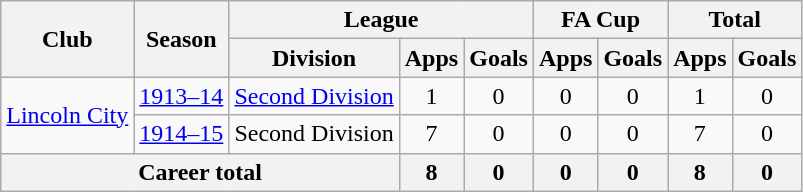<table class="wikitable" style="text-align: center;">
<tr>
<th rowspan="2">Club</th>
<th rowspan="2">Season</th>
<th colspan="3">League</th>
<th colspan="2">FA Cup</th>
<th colspan="2">Total</th>
</tr>
<tr>
<th>Division</th>
<th>Apps</th>
<th>Goals</th>
<th>Apps</th>
<th>Goals</th>
<th>Apps</th>
<th>Goals</th>
</tr>
<tr>
<td rowspan="2"><a href='#'>Lincoln City</a></td>
<td><a href='#'>1913–14</a></td>
<td><a href='#'>Second Division</a></td>
<td>1</td>
<td>0</td>
<td>0</td>
<td>0</td>
<td>1</td>
<td>0</td>
</tr>
<tr>
<td><a href='#'>1914–15</a></td>
<td>Second Division</td>
<td>7</td>
<td>0</td>
<td>0</td>
<td>0</td>
<td>7</td>
<td>0</td>
</tr>
<tr>
<th colspan="3">Career total</th>
<th>8</th>
<th>0</th>
<th>0</th>
<th>0</th>
<th>8</th>
<th>0</th>
</tr>
</table>
